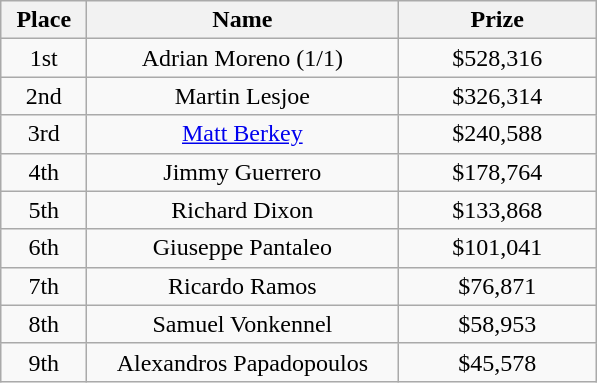<table class="wikitable">
<tr>
<th width="50">Place</th>
<th width="200">Name</th>
<th width="125">Prize</th>
</tr>
<tr>
<td align = "center">1st</td>
<td align = "center">Adrian Moreno (1/1)</td>
<td align = "center">$528,316</td>
</tr>
<tr>
<td align = "center">2nd</td>
<td align = "center">Martin Lesjoe</td>
<td align = "center">$326,314</td>
</tr>
<tr>
<td align = "center">3rd</td>
<td align = "center"><a href='#'>Matt Berkey</a></td>
<td align = "center">$240,588</td>
</tr>
<tr>
<td align = "center">4th</td>
<td align = "center">Jimmy Guerrero</td>
<td align = "center">$178,764</td>
</tr>
<tr>
<td align = "center">5th</td>
<td align = "center">Richard Dixon</td>
<td align = "center">$133,868</td>
</tr>
<tr>
<td align = "center">6th</td>
<td align = "center">Giuseppe Pantaleo</td>
<td align = "center">$101,041</td>
</tr>
<tr>
<td align = "center">7th</td>
<td align = "center">Ricardo Ramos</td>
<td align = "center">$76,871</td>
</tr>
<tr>
<td align = "center">8th</td>
<td align = "center">Samuel Vonkennel</td>
<td align = "center">$58,953</td>
</tr>
<tr>
<td align = "center">9th</td>
<td align = "center">Alexandros Papadopoulos</td>
<td align = "center">$45,578</td>
</tr>
</table>
